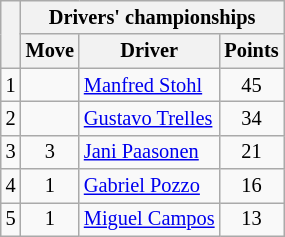<table class="wikitable" style="font-size:85%;">
<tr>
<th rowspan="2"></th>
<th colspan="3">Drivers' championships</th>
</tr>
<tr>
<th>Move</th>
<th>Driver</th>
<th>Points</th>
</tr>
<tr>
<td align="center">1</td>
<td align="center"></td>
<td> <a href='#'>Manfred Stohl</a></td>
<td align="center">45</td>
</tr>
<tr>
<td align="center">2</td>
<td align="center"></td>
<td> <a href='#'>Gustavo Trelles</a></td>
<td align="center">34</td>
</tr>
<tr>
<td align="center">3</td>
<td align="center"> 3</td>
<td> <a href='#'>Jani Paasonen</a></td>
<td align="center">21</td>
</tr>
<tr>
<td align="center">4</td>
<td align="center"> 1</td>
<td> <a href='#'>Gabriel Pozzo</a></td>
<td align="center">16</td>
</tr>
<tr>
<td align="center">5</td>
<td align="center"> 1</td>
<td> <a href='#'>Miguel Campos</a></td>
<td align="center">13</td>
</tr>
</table>
